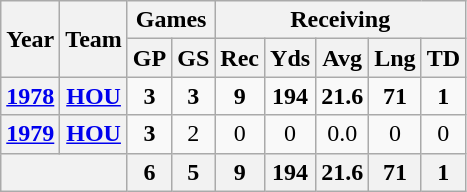<table class="wikitable" style="text-align:center">
<tr>
<th rowspan="2">Year</th>
<th rowspan="2">Team</th>
<th colspan="2">Games</th>
<th colspan="5">Receiving</th>
</tr>
<tr>
<th>GP</th>
<th>GS</th>
<th>Rec</th>
<th>Yds</th>
<th>Avg</th>
<th>Lng</th>
<th>TD</th>
</tr>
<tr>
<th><a href='#'>1978</a></th>
<th><a href='#'>HOU</a></th>
<td><strong>3</strong></td>
<td><strong>3</strong></td>
<td><strong>9</strong></td>
<td><strong>194</strong></td>
<td><strong>21.6</strong></td>
<td><strong>71</strong></td>
<td><strong>1</strong></td>
</tr>
<tr>
<th><a href='#'>1979</a></th>
<th><a href='#'>HOU</a></th>
<td><strong>3</strong></td>
<td>2</td>
<td>0</td>
<td>0</td>
<td>0.0</td>
<td>0</td>
<td>0</td>
</tr>
<tr>
<th colspan="2"></th>
<th>6</th>
<th>5</th>
<th>9</th>
<th>194</th>
<th>21.6</th>
<th>71</th>
<th>1</th>
</tr>
</table>
